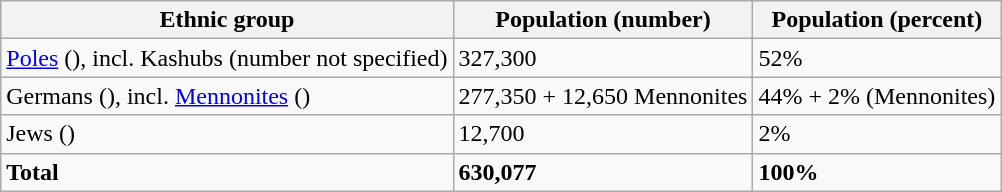<table class="wikitable">
<tr>
<th>Ethnic group</th>
<th>Population (number)</th>
<th>Population (percent)</th>
</tr>
<tr>
<td><a href='#'>Poles</a> (), incl. Kashubs (number not specified)</td>
<td>327,300</td>
<td>52%</td>
</tr>
<tr>
<td>Germans (), incl. <a href='#'>Mennonites</a> ()</td>
<td>277,350 + 12,650 Mennonites</td>
<td>44% + 2% (Mennonites)</td>
</tr>
<tr>
<td>Jews ()</td>
<td>12,700</td>
<td>2%</td>
</tr>
<tr>
<td><strong>Total</strong></td>
<td><strong>630,077</strong></td>
<td><strong>100%</strong></td>
</tr>
</table>
